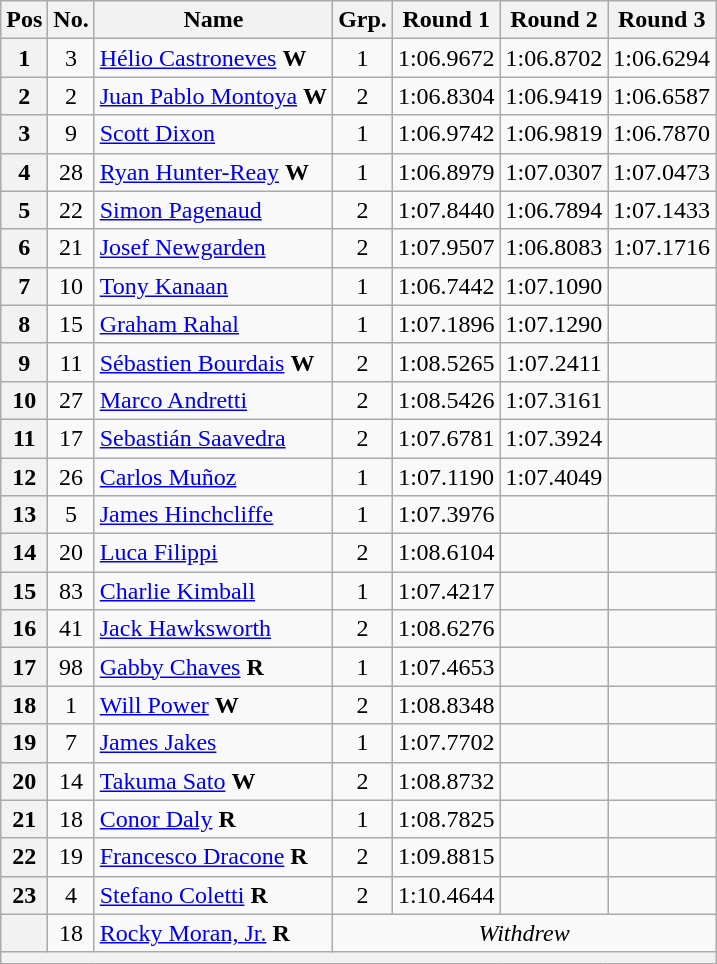<table class="wikitable sortable" " style="fontsize:95%">
<tr>
<th>Pos</th>
<th>No.</th>
<th>Name</th>
<th>Grp.</th>
<th>Round 1</th>
<th>Round 2</th>
<th>Round 3</th>
</tr>
<tr>
<th scope="row">1</th>
<td align=center>3</td>
<td> <a href='#'>Hélio Castroneves</a>   <strong><span>W</span></strong></td>
<td style="text-align: center;">1</td>
<td align="center">1:06.9672</td>
<td align="center">1:06.8702</td>
<td align="center">1:06.6294</td>
</tr>
<tr>
<th scope="row">2</th>
<td align=center>2</td>
<td> <a href='#'>Juan Pablo Montoya</a>  <strong><span>W</span></strong></td>
<td style="text-align: center;">2</td>
<td align="center">1:06.8304</td>
<td align="center">1:06.9419</td>
<td align="center">1:06.6587</td>
</tr>
<tr>
<th scope="row">3</th>
<td align=center>9</td>
<td> <a href='#'>Scott Dixon</a></td>
<td style="text-align: center;">1</td>
<td align="center">1:06.9742</td>
<td align="center">1:06.9819</td>
<td align="center">1:06.7870</td>
</tr>
<tr>
<th scope="row">4</th>
<td align=center>28</td>
<td> <a href='#'>Ryan Hunter-Reay</a>  <strong><span>W</span></strong></td>
<td style="text-align: center;">1</td>
<td align="center">1:06.8979</td>
<td align="center">1:07.0307</td>
<td align="center">1:07.0473</td>
</tr>
<tr>
<th scope="row">5</th>
<td align=center>22</td>
<td> <a href='#'>Simon Pagenaud</a></td>
<td style="text-align: center;">2</td>
<td align="center">1:07.8440</td>
<td align="center">1:06.7894</td>
<td align="center">1:07.1433</td>
</tr>
<tr>
<th scope="row">6</th>
<td align=center>21</td>
<td> <a href='#'>Josef Newgarden</a></td>
<td style="text-align: center;">2</td>
<td align="center">1:07.9507</td>
<td align="center">1:06.8083</td>
<td align="center">1:07.1716</td>
</tr>
<tr>
<th scope="row">7</th>
<td align=center>10</td>
<td> <a href='#'>Tony Kanaan</a></td>
<td style="text-align: center;">1</td>
<td align="center">1:06.7442</td>
<td align="center">1:07.1090</td>
<td align="center"></td>
</tr>
<tr>
<th scope="row">8</th>
<td align=center>15</td>
<td> <a href='#'>Graham Rahal</a></td>
<td style="text-align: center;">1</td>
<td align="center">1:07.1896</td>
<td align="center">1:07.1290</td>
<td align="center"></td>
</tr>
<tr>
<th scope="row">9</th>
<td align=center>11</td>
<td> <a href='#'>Sébastien Bourdais</a>  <strong><span>W</span></strong></td>
<td style="text-align: center;">2</td>
<td align="center">1:08.5265</td>
<td align="center">1:07.2411</td>
<td align="center"></td>
</tr>
<tr>
<th scope="row">10</th>
<td align=center>27</td>
<td> <a href='#'>Marco Andretti</a></td>
<td style="text-align: center;">2</td>
<td align="center">1:08.5426</td>
<td align="center">1:07.3161</td>
<td align="center"></td>
</tr>
<tr>
<th scope="row">11</th>
<td align=center>17</td>
<td> <a href='#'>Sebastián Saavedra</a></td>
<td style="text-align: center;">2</td>
<td align="center">1:07.6781</td>
<td align="center">1:07.3924</td>
<td align="center"></td>
</tr>
<tr>
<th scope="row">12</th>
<td align=center>26</td>
<td> <a href='#'>Carlos Muñoz</a></td>
<td style="text-align: center;">1</td>
<td align="center">1:07.1190</td>
<td align="center">1:07.4049</td>
<td align="center"></td>
</tr>
<tr>
<th scope="row">13</th>
<td align=center>5</td>
<td> <a href='#'>James Hinchcliffe</a></td>
<td style="text-align: center;">1</td>
<td align="center">1:07.3976</td>
<td align="center"></td>
<td align="center"></td>
</tr>
<tr>
<th scope="row">14</th>
<td align=center>20</td>
<td> <a href='#'>Luca Filippi</a></td>
<td style="text-align: center;">2</td>
<td align="center">1:08.6104</td>
<td align="center"></td>
<td align="center"></td>
</tr>
<tr>
<th scope="row">15</th>
<td align=center>83</td>
<td> <a href='#'>Charlie Kimball</a></td>
<td style="text-align: center;">1</td>
<td align="center">1:07.4217</td>
<td align="center"></td>
<td align="center"></td>
</tr>
<tr>
<th scope="row">16</th>
<td align=center>41</td>
<td> <a href='#'>Jack Hawksworth</a></td>
<td style="text-align: center;">2</td>
<td align="center">1:08.6276</td>
<td align="center"></td>
<td align="center"></td>
</tr>
<tr>
<th scope="row">17</th>
<td align=center>98</td>
<td> <a href='#'>Gabby Chaves</a> <strong><span>R</span></strong></td>
<td style="text-align: center;">1</td>
<td align="center">1:07.4653</td>
<td align="center"></td>
<td align="center"></td>
</tr>
<tr>
<th scope="row">18</th>
<td align=center>1</td>
<td> <a href='#'>Will Power</a>  <strong><span>W</span></strong></td>
<td style="text-align: center;">2</td>
<td align="center">1:08.8348</td>
<td align="center"></td>
<td align="center"></td>
</tr>
<tr>
<th scope="row">19</th>
<td align=center>7</td>
<td> <a href='#'>James Jakes</a></td>
<td style="text-align: center;">1</td>
<td align="center">1:07.7702</td>
<td align="center"></td>
<td align="center"></td>
</tr>
<tr>
<th scope="row">20</th>
<td align=center>14</td>
<td> <a href='#'>Takuma Sato</a>  <strong><span>W</span></strong></td>
<td style="text-align: center;">2</td>
<td align="center">1:08.8732</td>
<td align="center"></td>
<td align="center"></td>
</tr>
<tr>
<th scope="row">21</th>
<td align=center>18</td>
<td> <a href='#'>Conor Daly</a> <strong><span>R</span></strong></td>
<td style="text-align: center;">1</td>
<td align="center">1:08.7825</td>
<td align="center"></td>
<td align="center"></td>
</tr>
<tr>
<th scope="row">22</th>
<td align=center>19</td>
<td> <a href='#'>Francesco Dracone</a> <strong><span>R</span></strong></td>
<td style="text-align: center;">2</td>
<td align="center">1:09.8815</td>
<td align="center"></td>
<td align="center"></td>
</tr>
<tr>
<th scope="row">23</th>
<td align=center>4</td>
<td> <a href='#'>Stefano Coletti</a> <strong><span>R</span></strong></td>
<td style="text-align: center;">2</td>
<td align="center">1:10.4644</td>
<td align="center"></td>
<td align="center"></td>
</tr>
<tr>
<th scope="row"></th>
<td align=center>18</td>
<td> <a href='#'>Rocky Moran, Jr.</a> <strong><span>R</span></strong></td>
<td style="text-align: center;" colspan=4><em>Withdrew</em></td>
</tr>
<tr>
<th colspan=11 align=center></th>
</tr>
</table>
